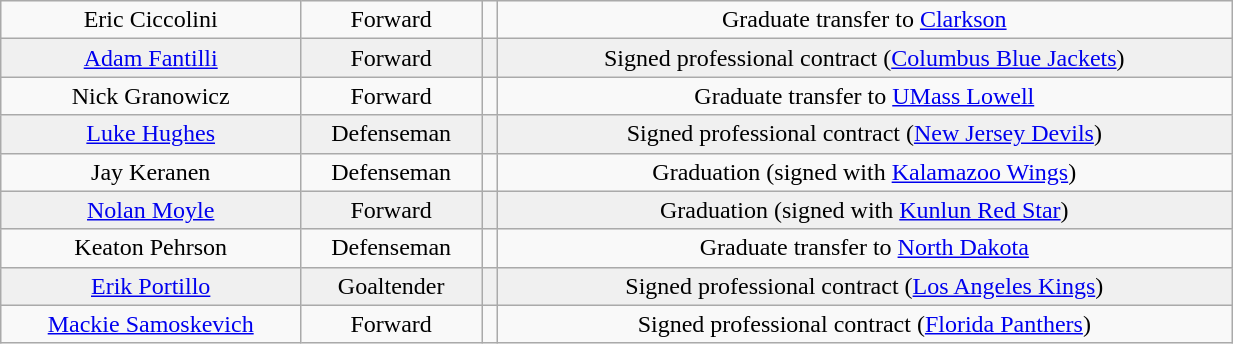<table class="wikitable" width="65%">
<tr align="center" bgcolor=>
<td>Eric Ciccolini</td>
<td>Forward</td>
<td></td>
<td>Graduate transfer to <a href='#'>Clarkson</a></td>
</tr>
<tr align="center" bgcolor="f0f0f0">
<td><a href='#'>Adam Fantilli</a></td>
<td>Forward</td>
<td></td>
<td>Signed professional contract (<a href='#'>Columbus Blue Jackets</a>)</td>
</tr>
<tr align="center" bgcolor=>
<td>Nick Granowicz</td>
<td>Forward</td>
<td></td>
<td>Graduate transfer to <a href='#'>UMass Lowell</a></td>
</tr>
<tr align="center" bgcolor="f0f0f0">
<td><a href='#'>Luke Hughes</a></td>
<td>Defenseman</td>
<td></td>
<td>Signed professional contract (<a href='#'>New Jersey Devils</a>)</td>
</tr>
<tr align="center" bgcolor=>
<td>Jay Keranen</td>
<td>Defenseman</td>
<td></td>
<td>Graduation (signed with <a href='#'>Kalamazoo Wings</a>)</td>
</tr>
<tr align="center" bgcolor="f0f0f0">
<td><a href='#'>Nolan Moyle</a></td>
<td>Forward</td>
<td></td>
<td>Graduation (signed with <a href='#'>Kunlun Red Star</a>)</td>
</tr>
<tr align="center" bgcolor=>
<td>Keaton Pehrson</td>
<td>Defenseman</td>
<td></td>
<td>Graduate transfer to <a href='#'>North Dakota</a></td>
</tr>
<tr align="center" bgcolor="f0f0f0">
<td><a href='#'>Erik Portillo</a></td>
<td>Goaltender</td>
<td></td>
<td>Signed professional contract (<a href='#'>Los Angeles Kings</a>)</td>
</tr>
<tr align="center" bgcolor=>
<td><a href='#'>Mackie Samoskevich</a></td>
<td>Forward</td>
<td></td>
<td>Signed professional contract (<a href='#'>Florida Panthers</a>)</td>
</tr>
</table>
